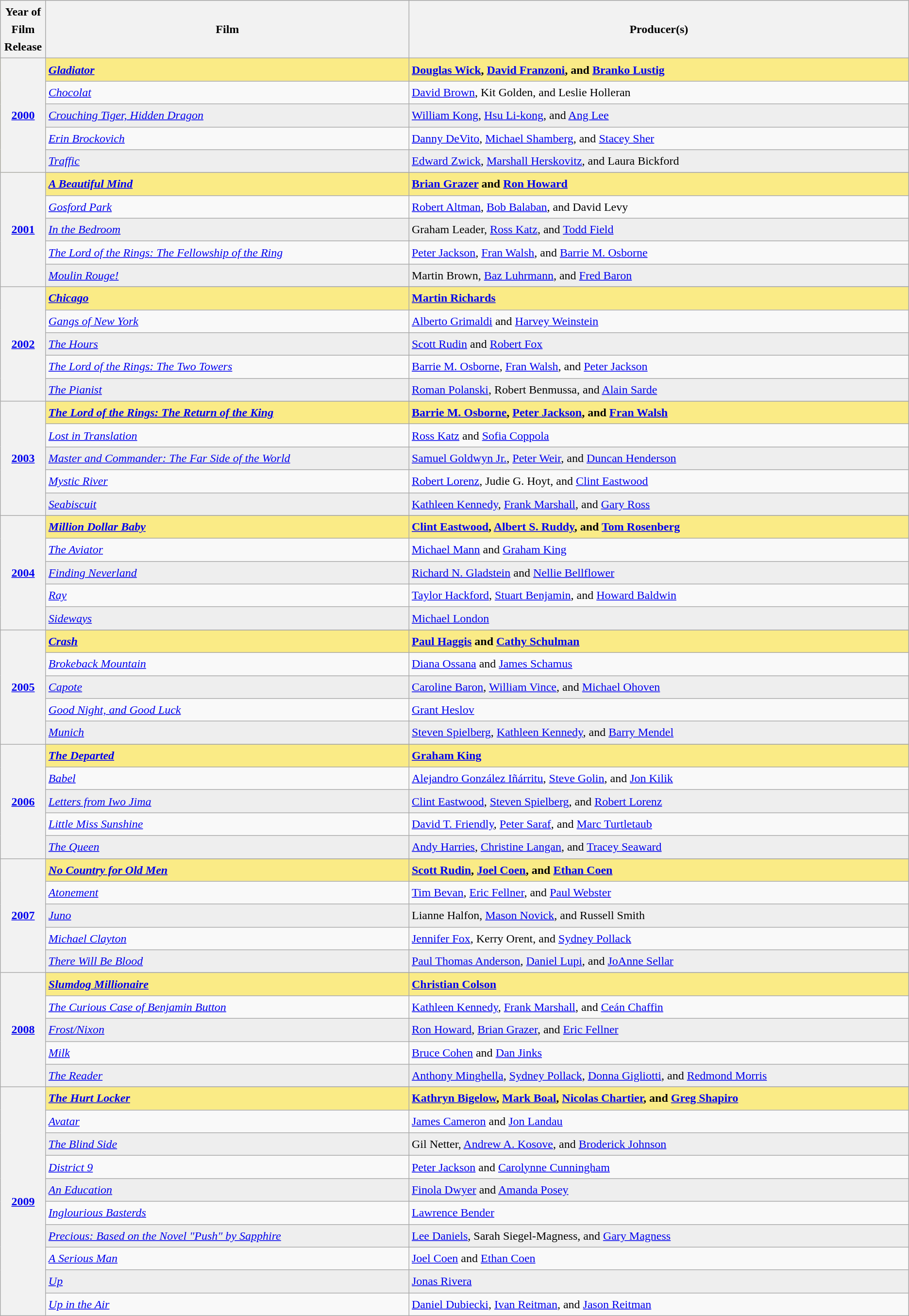<table class="wikitable sortable sticky-header" style="font-size:1.00em; line-height:1.5em;">
<tr bgcolor="#bebebe">
<th width="5%">Year of Film Release</th>
<th width="40%">Film</th>
<th width="55%">Producer(s)</th>
</tr>
<tr style="background:#FAEB86">
<th rowspan="5"><a href='#'>2000</a><br></th>
<td><strong><em><a href='#'>Gladiator</a></em></strong></td>
<td><strong><a href='#'>Douglas Wick</a>, <a href='#'>David Franzoni</a>, and <a href='#'>Branko Lustig</a></strong></td>
</tr>
<tr>
<td><em><a href='#'>Chocolat</a></em></td>
<td><a href='#'>David Brown</a>, Kit Golden, and Leslie Holleran</td>
</tr>
<tr style="background:#eee;">
<td><em><a href='#'>Crouching Tiger, Hidden Dragon</a></em></td>
<td><a href='#'>William Kong</a>, <a href='#'>Hsu Li-kong</a>, and <a href='#'>Ang Lee</a></td>
</tr>
<tr>
<td><em><a href='#'>Erin Brockovich</a></em></td>
<td><a href='#'>Danny DeVito</a>, <a href='#'>Michael Shamberg</a>, and <a href='#'>Stacey Sher</a></td>
</tr>
<tr style="background:#eee;">
<td><em><a href='#'>Traffic</a></em></td>
<td><a href='#'>Edward Zwick</a>, <a href='#'>Marshall Herskovitz</a>, and Laura Bickford</td>
</tr>
<tr>
<th rowspan="6" style="text-align:center"><a href='#'>2001</a><br></th>
</tr>
<tr style="background:#FAEB86">
<td><strong><em><a href='#'>A Beautiful Mind</a></em></strong></td>
<td><strong><a href='#'>Brian Grazer</a> and <a href='#'>Ron Howard</a></strong></td>
</tr>
<tr>
<td><em><a href='#'>Gosford Park</a></em></td>
<td><a href='#'>Robert Altman</a>, <a href='#'>Bob Balaban</a>, and David Levy</td>
</tr>
<tr style="background:#eee;">
<td><em><a href='#'>In the Bedroom</a></em></td>
<td>Graham Leader, <a href='#'>Ross Katz</a>, and <a href='#'>Todd Field</a></td>
</tr>
<tr>
<td><em><a href='#'>The Lord of the Rings: The Fellowship of the Ring</a></em></td>
<td><a href='#'>Peter Jackson</a>, <a href='#'>Fran Walsh</a>, and <a href='#'>Barrie M. Osborne</a></td>
</tr>
<tr style="background:#eee;">
<td><em><a href='#'>Moulin Rouge!</a></em></td>
<td>Martin Brown, <a href='#'>Baz Luhrmann</a>, and <a href='#'>Fred Baron</a></td>
</tr>
<tr>
<th rowspan="6" style="text-align:center"><a href='#'>2002</a><br></th>
</tr>
<tr style="background:#FAEB86">
<td><strong><em><a href='#'>Chicago</a></em></strong></td>
<td><strong><a href='#'>Martin Richards</a></strong></td>
</tr>
<tr>
<td><em><a href='#'>Gangs of New York</a></em></td>
<td><a href='#'>Alberto Grimaldi</a> and <a href='#'>Harvey Weinstein</a></td>
</tr>
<tr style="background:#eee;">
<td><em><a href='#'>The Hours</a></em></td>
<td><a href='#'>Scott Rudin</a> and <a href='#'>Robert Fox</a></td>
</tr>
<tr>
<td><em><a href='#'>The Lord of the Rings: The Two Towers</a></em></td>
<td><a href='#'>Barrie M. Osborne</a>, <a href='#'>Fran Walsh</a>, and <a href='#'>Peter Jackson</a></td>
</tr>
<tr style="background:#eee;">
<td><em><a href='#'>The Pianist</a></em></td>
<td><a href='#'>Roman Polanski</a>, Robert Benmussa, and <a href='#'>Alain Sarde</a></td>
</tr>
<tr>
<th rowspan="6" style="text-align:center"><a href='#'>2003</a><br></th>
</tr>
<tr style="background:#FAEB86">
<td><strong><em><a href='#'>The Lord of the Rings: The Return of the King</a></em></strong></td>
<td><strong><a href='#'>Barrie M. Osborne</a>, <a href='#'>Peter Jackson</a>, and <a href='#'>Fran Walsh</a></strong></td>
</tr>
<tr>
<td><em><a href='#'>Lost in Translation</a></em></td>
<td><a href='#'>Ross Katz</a> and <a href='#'>Sofia Coppola</a></td>
</tr>
<tr style="background:#eee;">
<td><em><a href='#'>Master and Commander: The Far Side of the World</a></em></td>
<td><a href='#'>Samuel Goldwyn Jr.</a>, <a href='#'>Peter Weir</a>, and <a href='#'>Duncan Henderson</a></td>
</tr>
<tr>
<td><em><a href='#'>Mystic River</a></em></td>
<td><a href='#'>Robert Lorenz</a>, Judie G. Hoyt, and <a href='#'>Clint Eastwood</a></td>
</tr>
<tr style="background:#eee;">
<td><em><a href='#'>Seabiscuit</a></em></td>
<td><a href='#'>Kathleen Kennedy</a>, <a href='#'>Frank Marshall</a>, and <a href='#'>Gary Ross</a></td>
</tr>
<tr>
<th rowspan="6" style="text-align:center"><a href='#'>2004</a><br></th>
</tr>
<tr style="background:#FAEB86">
<td><strong><em><a href='#'>Million Dollar Baby</a></em></strong></td>
<td><strong><a href='#'>Clint Eastwood</a>, <a href='#'>Albert S. Ruddy</a>, and <a href='#'>Tom Rosenberg</a></strong></td>
</tr>
<tr>
<td><em><a href='#'>The Aviator</a></em></td>
<td><a href='#'>Michael Mann</a> and <a href='#'>Graham King</a></td>
</tr>
<tr style="background:#eee;">
<td><em><a href='#'>Finding Neverland</a></em></td>
<td><a href='#'>Richard N. Gladstein</a> and <a href='#'>Nellie Bellflower</a></td>
</tr>
<tr>
<td><em><a href='#'>Ray</a></em></td>
<td><a href='#'>Taylor Hackford</a>, <a href='#'>Stuart Benjamin</a>, and <a href='#'>Howard Baldwin</a></td>
</tr>
<tr style="background:#eee;">
<td><em><a href='#'>Sideways</a></em></td>
<td><a href='#'>Michael London</a></td>
</tr>
<tr>
<th rowspan="6" style="text-align:center"><a href='#'>2005</a><br></th>
</tr>
<tr style="background:#FAEB86">
<td><strong><em><a href='#'>Crash</a></em></strong></td>
<td><strong><a href='#'>Paul Haggis</a> and <a href='#'>Cathy Schulman</a></strong></td>
</tr>
<tr>
<td><em><a href='#'>Brokeback Mountain</a></em></td>
<td><a href='#'>Diana Ossana</a> and <a href='#'>James Schamus</a></td>
</tr>
<tr style="background:#eee;">
<td><em><a href='#'>Capote</a></em></td>
<td><a href='#'>Caroline Baron</a>, <a href='#'>William Vince</a>, and <a href='#'>Michael Ohoven</a></td>
</tr>
<tr>
<td><em><a href='#'>Good Night, and Good Luck</a></em></td>
<td><a href='#'>Grant Heslov</a></td>
</tr>
<tr style="background:#eee;">
<td><em><a href='#'>Munich</a></em></td>
<td><a href='#'>Steven Spielberg</a>, <a href='#'>Kathleen Kennedy</a>, and <a href='#'>Barry Mendel</a></td>
</tr>
<tr>
<th rowspan="6" style="text-align:center"><a href='#'>2006</a><br></th>
</tr>
<tr style="background:#FAEB86">
<td><strong><em><a href='#'>The Departed</a></em></strong></td>
<td><strong><a href='#'>Graham King</a></strong></td>
</tr>
<tr>
<td><em><a href='#'>Babel</a></em></td>
<td><a href='#'>Alejandro González Iñárritu</a>, <a href='#'>Steve Golin</a>, and <a href='#'>Jon Kilik</a></td>
</tr>
<tr style="background:#eee;">
<td><em><a href='#'>Letters from Iwo Jima</a></em></td>
<td><a href='#'>Clint Eastwood</a>, <a href='#'>Steven Spielberg</a>, and <a href='#'>Robert Lorenz</a></td>
</tr>
<tr>
<td><em><a href='#'>Little Miss Sunshine</a></em></td>
<td><a href='#'>David T. Friendly</a>, <a href='#'>Peter Saraf</a>, and <a href='#'>Marc Turtletaub</a></td>
</tr>
<tr style="background:#eee;">
<td><em><a href='#'>The Queen</a></em></td>
<td><a href='#'>Andy Harries</a>, <a href='#'>Christine Langan</a>, and <a href='#'>Tracey Seaward</a></td>
</tr>
<tr>
<th rowspan="6" style="text-align:center"><a href='#'>2007</a><br></th>
</tr>
<tr style="background:#FAEB86">
<td><strong><em><a href='#'>No Country for Old Men</a></em></strong></td>
<td><strong><a href='#'>Scott Rudin</a>, <a href='#'>Joel Coen</a>, and <a href='#'>Ethan Coen</a></strong></td>
</tr>
<tr>
<td><em><a href='#'>Atonement</a></em></td>
<td><a href='#'>Tim Bevan</a>, <a href='#'>Eric Fellner</a>, and <a href='#'>Paul Webster</a></td>
</tr>
<tr style="background:#eee;">
<td><em><a href='#'>Juno</a></em></td>
<td>Lianne Halfon, <a href='#'>Mason Novick</a>, and Russell Smith</td>
</tr>
<tr>
<td><em><a href='#'>Michael Clayton</a></em></td>
<td><a href='#'>Jennifer Fox</a>, Kerry Orent, and <a href='#'>Sydney Pollack</a></td>
</tr>
<tr style="background:#eee;">
<td><em><a href='#'>There Will Be Blood</a></em></td>
<td><a href='#'>Paul Thomas Anderson</a>, <a href='#'>Daniel Lupi</a>, and <a href='#'>JoAnne Sellar</a></td>
</tr>
<tr>
<th rowspan="6" style="text-align:center"><a href='#'>2008</a><br></th>
</tr>
<tr style="background:#FAEB86">
<td><strong><em><a href='#'>Slumdog Millionaire</a></em></strong></td>
<td><strong><a href='#'>Christian Colson</a></strong></td>
</tr>
<tr>
<td><em><a href='#'>The Curious Case of Benjamin Button</a></em></td>
<td><a href='#'>Kathleen Kennedy</a>, <a href='#'>Frank Marshall</a>, and <a href='#'>Ceán Chaffin</a></td>
</tr>
<tr style="background:#eee;">
<td><em><a href='#'>Frost/Nixon</a></em></td>
<td><a href='#'>Ron Howard</a>, <a href='#'>Brian Grazer</a>, and <a href='#'>Eric Fellner</a></td>
</tr>
<tr>
<td><em><a href='#'>Milk</a></em></td>
<td><a href='#'>Bruce Cohen</a> and <a href='#'>Dan Jinks</a></td>
</tr>
<tr style="background:#eee;">
<td><em><a href='#'>The Reader</a></em></td>
<td><a href='#'>Anthony Minghella</a>, <a href='#'>Sydney Pollack</a>, <a href='#'>Donna Gigliotti</a>, and <a href='#'>Redmond Morris</a></td>
</tr>
<tr>
<th rowspan="11" style="text-align:center"><a href='#'>2009</a><br></th>
</tr>
<tr style="background:#FAEB86">
<td><strong><em><a href='#'>The Hurt Locker</a></em></strong></td>
<td><strong><a href='#'>Kathryn Bigelow</a>, <a href='#'>Mark Boal</a>, <a href='#'>Nicolas Chartier</a>, and <a href='#'>Greg Shapiro</a></strong></td>
</tr>
<tr>
<td><em><a href='#'>Avatar</a></em></td>
<td><a href='#'>James Cameron</a> and <a href='#'>Jon Landau</a></td>
</tr>
<tr style="background:#eee;">
<td><em><a href='#'>The Blind Side</a></em></td>
<td>Gil Netter, <a href='#'>Andrew A. Kosove</a>, and <a href='#'>Broderick Johnson</a></td>
</tr>
<tr>
<td><em><a href='#'>District 9</a></em></td>
<td><a href='#'>Peter Jackson</a> and <a href='#'>Carolynne Cunningham</a></td>
</tr>
<tr style="background:#eee;">
<td><em><a href='#'>An Education</a></em></td>
<td><a href='#'>Finola Dwyer</a> and <a href='#'>Amanda Posey</a></td>
</tr>
<tr>
<td><em><a href='#'>Inglourious Basterds</a></em></td>
<td><a href='#'>Lawrence Bender</a></td>
</tr>
<tr style="background:#eee;">
<td><em><a href='#'>Precious: Based on the Novel "Push" by Sapphire</a></em></td>
<td><a href='#'>Lee Daniels</a>, Sarah Siegel-Magness, and <a href='#'>Gary Magness</a></td>
</tr>
<tr>
<td><em><a href='#'>A Serious Man</a></em></td>
<td><a href='#'>Joel Coen</a> and <a href='#'>Ethan Coen</a></td>
</tr>
<tr style="background:#eee;">
<td><em><a href='#'>Up</a></em></td>
<td><a href='#'>Jonas Rivera</a></td>
</tr>
<tr>
<td><em><a href='#'>Up in the Air</a></em></td>
<td><a href='#'>Daniel Dubiecki</a>, <a href='#'>Ivan Reitman</a>, and <a href='#'>Jason Reitman</a></td>
</tr>
</table>
